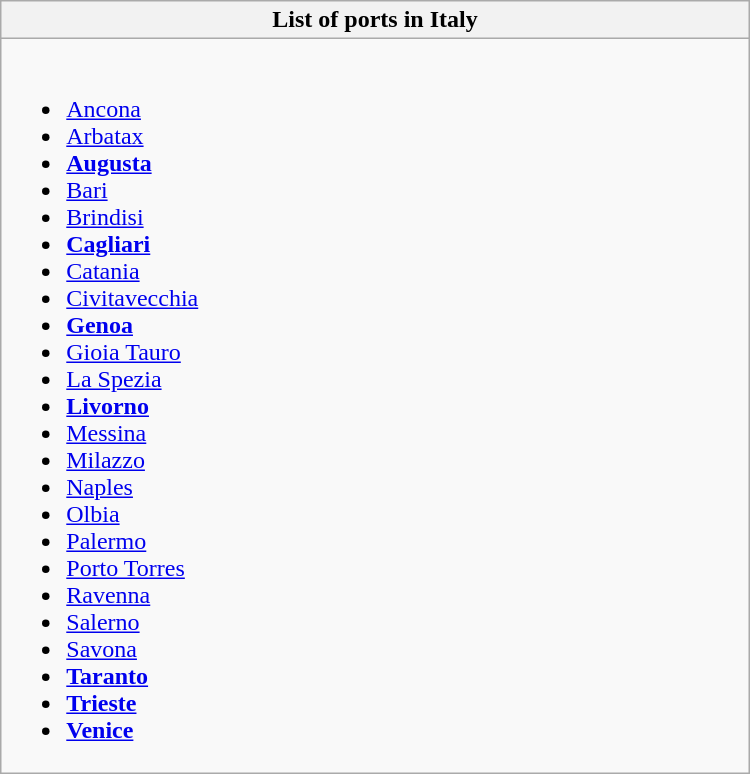<table class="wikitable collapsible collapsed" style="width:500px">
<tr>
<th>List of ports in Italy</th>
</tr>
<tr>
<td><br><ul><li><a href='#'>Ancona</a></li><li><a href='#'>Arbatax</a></li><li><strong><a href='#'>Augusta</a></strong></li><li><a href='#'>Bari</a></li><li><a href='#'>Brindisi</a></li><li><strong><a href='#'>Cagliari</a></strong></li><li><a href='#'>Catania</a></li><li><a href='#'>Civitavecchia</a></li><li><strong><a href='#'>Genoa</a></strong></li><li><a href='#'>Gioia Tauro</a></li><li><a href='#'>La Spezia</a></li><li><strong><a href='#'>Livorno</a></strong></li><li><a href='#'>Messina</a></li><li><a href='#'>Milazzo</a></li><li><a href='#'>Naples</a></li><li><a href='#'>Olbia</a></li><li><a href='#'>Palermo</a></li><li><a href='#'>Porto Torres</a></li><li><a href='#'>Ravenna</a></li><li><a href='#'>Salerno</a></li><li><a href='#'>Savona</a></li><li><strong><a href='#'>Taranto</a></strong></li><li><strong><a href='#'>Trieste</a></strong></li><li><strong><a href='#'>Venice</a></strong></li></ul></td>
</tr>
</table>
